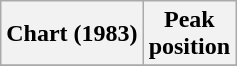<table class="wikitable plainrowheaders"  style="text-align:center">
<tr>
<th scope="col">Chart (1983)</th>
<th scope="col">Peak<br>position</th>
</tr>
<tr>
</tr>
</table>
